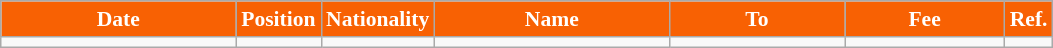<table class="wikitable"  style="text-align:center; font-size:90%; ">
<tr>
<th style="background:#F86103; color:white; width:150px;">Date</th>
<th style="background:#F86103; color:white; width:50px;">Position</th>
<th style="background:#F86103; color:white; width:50px;">Nationality</th>
<th style="background:#F86103; color:white; width:150px;">Name</th>
<th style="background:#F86103; color:white; width:110px;">To</th>
<th style="background:#F86103; color:white; width:100px;">Fee</th>
<th style="background:#F86103; color:white; width:25px;">Ref.</th>
</tr>
<tr>
<td></td>
<td></td>
<td></td>
<td></td>
<td></td>
<td></td>
<td></td>
</tr>
</table>
